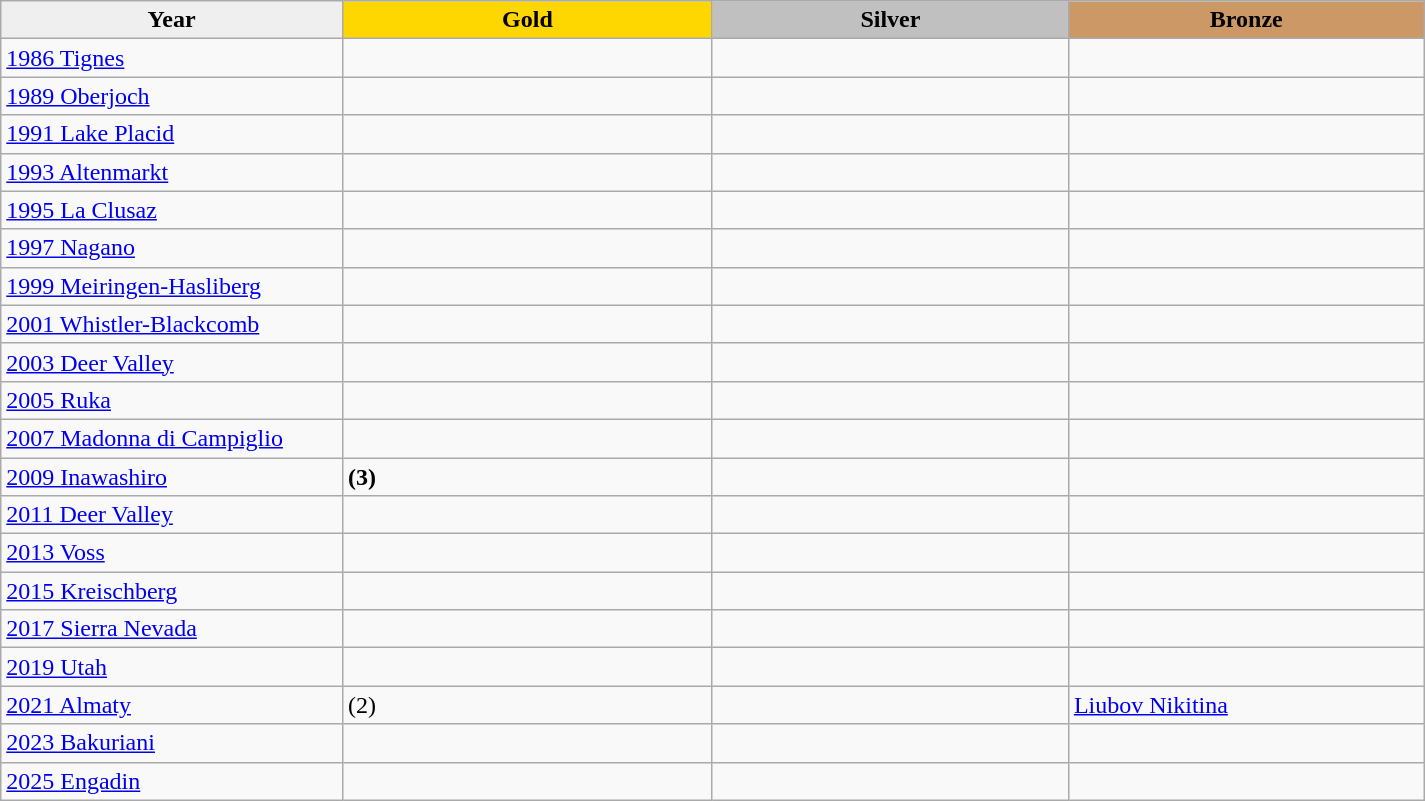<table class="wikitable sortable" style="width:950px;">
<tr>
<th style="width:24%; background:#efefef;">Year</th>
<th style="width:26%; background:gold">Gold</th>
<th style="width:25%; background:silver">Silver</th>
<th style="width:25%; background:#CC9966">Bronze</th>
</tr>
<tr>
<td><a href='#'>1986 Tignes</a></td>
<td></td>
<td></td>
<td></td>
</tr>
<tr>
<td><a href='#'>1989 Oberjoch</a></td>
<td></td>
<td></td>
<td></td>
</tr>
<tr>
<td><a href='#'>1991 Lake Placid</a></td>
<td></td>
<td></td>
<td></td>
</tr>
<tr>
<td><a href='#'>1993 Altenmarkt</a></td>
<td></td>
<td></td>
<td></td>
</tr>
<tr>
<td><a href='#'>1995 La Clusaz</a></td>
<td></td>
<td></td>
<td></td>
</tr>
<tr>
<td><a href='#'>1997 Nagano</a></td>
<td></td>
<td></td>
<td></td>
</tr>
<tr>
<td><a href='#'>1999 Meiringen-Hasliberg</a></td>
<td></td>
<td></td>
<td></td>
</tr>
<tr>
<td><a href='#'>2001 Whistler-Blackcomb</a></td>
<td></td>
<td></td>
<td></td>
</tr>
<tr>
<td><a href='#'>2003 Deer Valley</a></td>
<td></td>
<td></td>
<td></td>
</tr>
<tr>
<td><a href='#'>2005 Ruka</a></td>
<td></td>
<td></td>
<td></td>
</tr>
<tr>
<td><a href='#'>2007 Madonna di Campiglio</a></td>
<td></td>
<td></td>
<td></td>
</tr>
<tr>
<td><a href='#'>2009 Inawashiro</a></td>
<td> <strong>(3)</strong></td>
<td></td>
<td></td>
</tr>
<tr>
<td><a href='#'>2011 Deer Valley</a></td>
<td></td>
<td></td>
<td></td>
</tr>
<tr>
<td><a href='#'>2013 Voss</a></td>
<td></td>
<td></td>
<td></td>
</tr>
<tr>
<td><a href='#'>2015 Kreischberg</a></td>
<td></td>
<td></td>
<td></td>
</tr>
<tr>
<td><a href='#'>2017 Sierra Nevada</a></td>
<td></td>
<td></td>
<td></td>
</tr>
<tr>
<td><a href='#'>2019 Utah</a></td>
<td></td>
<td></td>
<td></td>
</tr>
<tr>
<td><a href='#'>2021 Almaty</a></td>
<td> (2)</td>
<td></td>
<td> <a href='#'>Liubov Nikitina</a> </td>
</tr>
<tr>
<td><a href='#'>2023 Bakuriani</a></td>
<td></td>
<td></td>
<td></td>
</tr>
<tr>
<td><a href='#'>2025 Engadin</a></td>
<td></td>
<td></td>
<td></td>
</tr>
</table>
